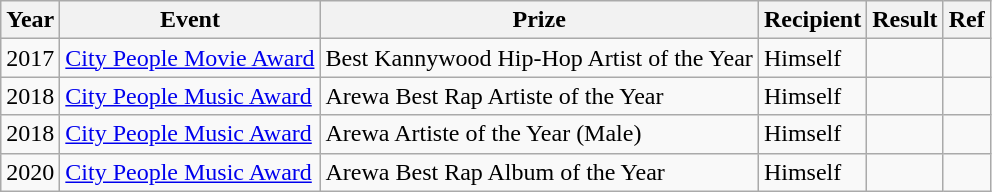<table class="wikitable sortable mw-collapsible">
<tr>
<th>Year</th>
<th>Event</th>
<th>Prize</th>
<th>Recipient</th>
<th>Result</th>
<th>Ref</th>
</tr>
<tr>
<td>2017</td>
<td><a href='#'>City People Movie Award</a></td>
<td>Best Kannywood Hip-Hop Artist of the Year</td>
<td>Himself</td>
<td></td>
<td></td>
</tr>
<tr>
<td>2018</td>
<td><a href='#'>City People Music Award</a></td>
<td>Arewa Best Rap Artiste of the Year</td>
<td>Himself</td>
<td></td>
<td></td>
</tr>
<tr>
<td>2018</td>
<td><a href='#'>City People Music Award</a></td>
<td>Arewa Artiste of the Year (Male)</td>
<td>Himself</td>
<td></td>
<td></td>
</tr>
<tr>
<td>2020</td>
<td><a href='#'>City People Music Award</a></td>
<td>Arewa Best Rap Album of the Year</td>
<td>Himself</td>
<td></td>
<td></td>
</tr>
</table>
